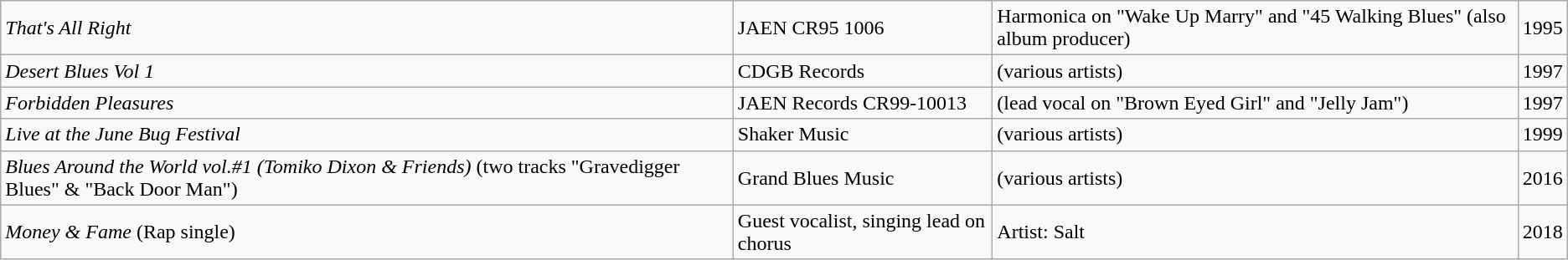<table class="wikitable sortable">
<tr>
<td><em>That's All Right</em></td>
<td>JAEN CR95 1006</td>
<td>Harmonica on "Wake Up Marry" and "45 Walking Blues" (also album producer)</td>
<td>1995</td>
</tr>
<tr>
<td><em>Desert Blues Vol 1</em></td>
<td>CDGB Records</td>
<td>(various artists)</td>
<td>1997</td>
</tr>
<tr>
<td><em>Forbidden Pleasures</em></td>
<td>JAEN Records CR99-10013</td>
<td>(lead vocal on "Brown Eyed Girl" and "Jelly Jam")</td>
<td>1997</td>
</tr>
<tr>
<td><em>Live at the June Bug Festival</em></td>
<td>Shaker Music</td>
<td>(various artists)</td>
<td>1999</td>
</tr>
<tr>
<td><em>Blues Around the World vol.#1 (Tomiko Dixon & Friends)</em> (two tracks "Gravedigger Blues" & "Back Door Man")</td>
<td>Grand Blues Music</td>
<td>(various artists)</td>
<td>2016</td>
</tr>
<tr>
<td><em>Money & Fame</em> (Rap single)</td>
<td>Guest vocalist, singing lead on chorus</td>
<td>Artist: Salt</td>
<td>2018</td>
</tr>
</table>
